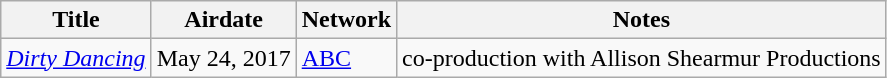<table class="wikitable sortable">
<tr>
<th>Title</th>
<th>Airdate</th>
<th>Network</th>
<th>Notes</th>
</tr>
<tr>
<td><em><a href='#'>Dirty Dancing</a></em></td>
<td>May 24, 2017</td>
<td><a href='#'>ABC</a></td>
<td>co-production with Allison Shearmur Productions</td>
</tr>
</table>
